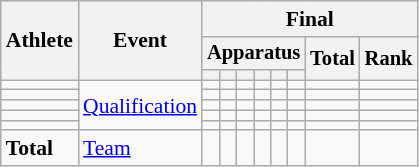<table class="wikitable" style="font-size:90%">
<tr>
<th rowspan=3>Athlete</th>
<th rowspan=3>Event</th>
<th colspan =8>Final</th>
</tr>
<tr style="font-size:95%">
<th colspan=6>Apparatus</th>
<th rowspan=2>Total</th>
<th rowspan=2>Rank</th>
</tr>
<tr style="font-size:95%">
<th></th>
<th></th>
<th></th>
<th></th>
<th></th>
<th></th>
</tr>
<tr align=center>
<td align=left></td>
<td style="text-align:left;" rowspan="5"><a href='#'>Qualification</a></td>
<td></td>
<td></td>
<td></td>
<td></td>
<td></td>
<td></td>
<td></td>
<td></td>
</tr>
<tr align=center>
<td align=left></td>
<td></td>
<td></td>
<td></td>
<td></td>
<td></td>
<td></td>
<td></td>
<td></td>
</tr>
<tr align=center>
<td align=left></td>
<td></td>
<td></td>
<td></td>
<td></td>
<td></td>
<td></td>
<td></td>
<td></td>
</tr>
<tr align=center>
<td align=left></td>
<td></td>
<td></td>
<td></td>
<td></td>
<td></td>
<td></td>
<td></td>
<td></td>
</tr>
<tr align=center>
<td align=left></td>
<td></td>
<td></td>
<td></td>
<td></td>
<td></td>
<td></td>
<td></td>
<td></td>
</tr>
<tr align=center>
<td align=left><strong>Total</strong></td>
<td style="text-align:left;"><a href='#'>Team</a></td>
<td></td>
<td></td>
<td></td>
<td></td>
<td></td>
<td></td>
<td></td>
<td></td>
</tr>
</table>
